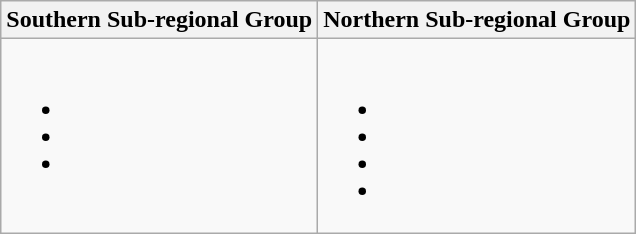<table class="wikitable">
<tr>
<th>Southern Sub-regional Group</th>
<th>Northern Sub-regional Group</th>
</tr>
<tr>
<td valign=top><br><ul><li></li><li></li><li></li></ul></td>
<td valign=top><br><ul><li></li><li></li><li></li><li></li></ul></td>
</tr>
</table>
